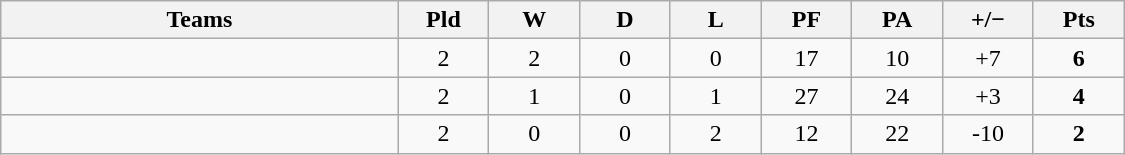<table class="wikitable" style="text-align: center;" | width=750>
<tr>
<th width="200">Teams</th>
<th width="40">Pld</th>
<th width="40">W</th>
<th width="40">D</th>
<th width="40">L</th>
<th width="40">PF</th>
<th width="40">PA</th>
<th width="40">+/−</th>
<th width="40">Pts</th>
</tr>
<tr>
<td align=left></td>
<td>2</td>
<td>2</td>
<td>0</td>
<td>0</td>
<td>17</td>
<td>10</td>
<td>+7</td>
<td><strong>6</strong></td>
</tr>
<tr>
<td align=left></td>
<td>2</td>
<td>1</td>
<td>0</td>
<td>1</td>
<td>27</td>
<td>24</td>
<td>+3</td>
<td><strong>4</strong></td>
</tr>
<tr>
<td align=left></td>
<td>2</td>
<td>0</td>
<td>0</td>
<td>2</td>
<td>12</td>
<td>22</td>
<td>-10</td>
<td><strong>2</strong></td>
</tr>
</table>
